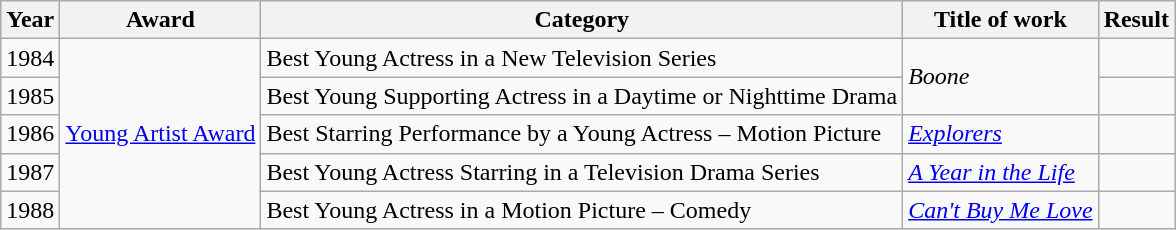<table class="wikitable sortable">
<tr>
<th>Year</th>
<th>Award</th>
<th>Category</th>
<th>Title of work</th>
<th>Result</th>
</tr>
<tr>
<td>1984</td>
<td rowspan = '5'><a href='#'>Young Artist Award</a></td>
<td>Best Young Actress in a New Television Series</td>
<td rowspan = '2'><em>Boone</em></td>
<td></td>
</tr>
<tr>
<td>1985</td>
<td>Best Young Supporting Actress in a Daytime or Nighttime Drama</td>
<td></td>
</tr>
<tr>
<td>1986</td>
<td>Best Starring Performance by a Young Actress – Motion Picture</td>
<td><em><a href='#'>Explorers</a></em></td>
<td></td>
</tr>
<tr>
<td>1987</td>
<td>Best Young Actress Starring in a Television Drama Series</td>
<td><em><a href='#'>A Year in the Life</a></em></td>
<td></td>
</tr>
<tr>
<td>1988</td>
<td>Best Young Actress in a Motion Picture – Comedy</td>
<td><em><a href='#'>Can't Buy Me Love</a></em></td>
<td></td>
</tr>
</table>
